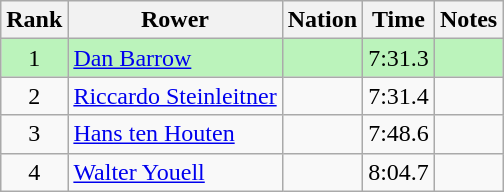<table class="wikitable sortable" style="text-align:center">
<tr>
<th>Rank</th>
<th>Rower</th>
<th>Nation</th>
<th>Time</th>
<th>Notes</th>
</tr>
<tr bgcolor=bbf3bb>
<td>1</td>
<td align=left><a href='#'>Dan Barrow</a></td>
<td align=left></td>
<td>7:31.3</td>
<td></td>
</tr>
<tr>
<td>2</td>
<td align=left><a href='#'>Riccardo Steinleitner</a></td>
<td align=left></td>
<td>7:31.4</td>
<td></td>
</tr>
<tr>
<td>3</td>
<td align=left><a href='#'>Hans ten Houten</a></td>
<td align=left></td>
<td>7:48.6</td>
<td></td>
</tr>
<tr>
<td>4</td>
<td align=left><a href='#'>Walter Youell</a></td>
<td align=left></td>
<td>8:04.7</td>
<td></td>
</tr>
</table>
